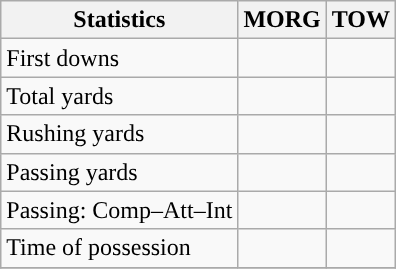<table class="wikitable" style="float: left;">
<tr>
<th>Statistics</th>
<th>MORG</th>
<th>TOW</th>
</tr>
<tr>
<td>First downs</td>
<td></td>
<td></td>
</tr>
<tr>
<td>Total yards</td>
<td></td>
<td></td>
</tr>
<tr>
<td>Rushing yards</td>
<td></td>
<td></td>
</tr>
<tr>
<td>Passing yards</td>
<td></td>
<td></td>
</tr>
<tr>
<td>Passing: Comp–Att–Int</td>
<td></td>
<td></td>
</tr>
<tr>
<td>Time of possession</td>
<td></td>
<td></td>
</tr>
<tr>
</tr>
</table>
